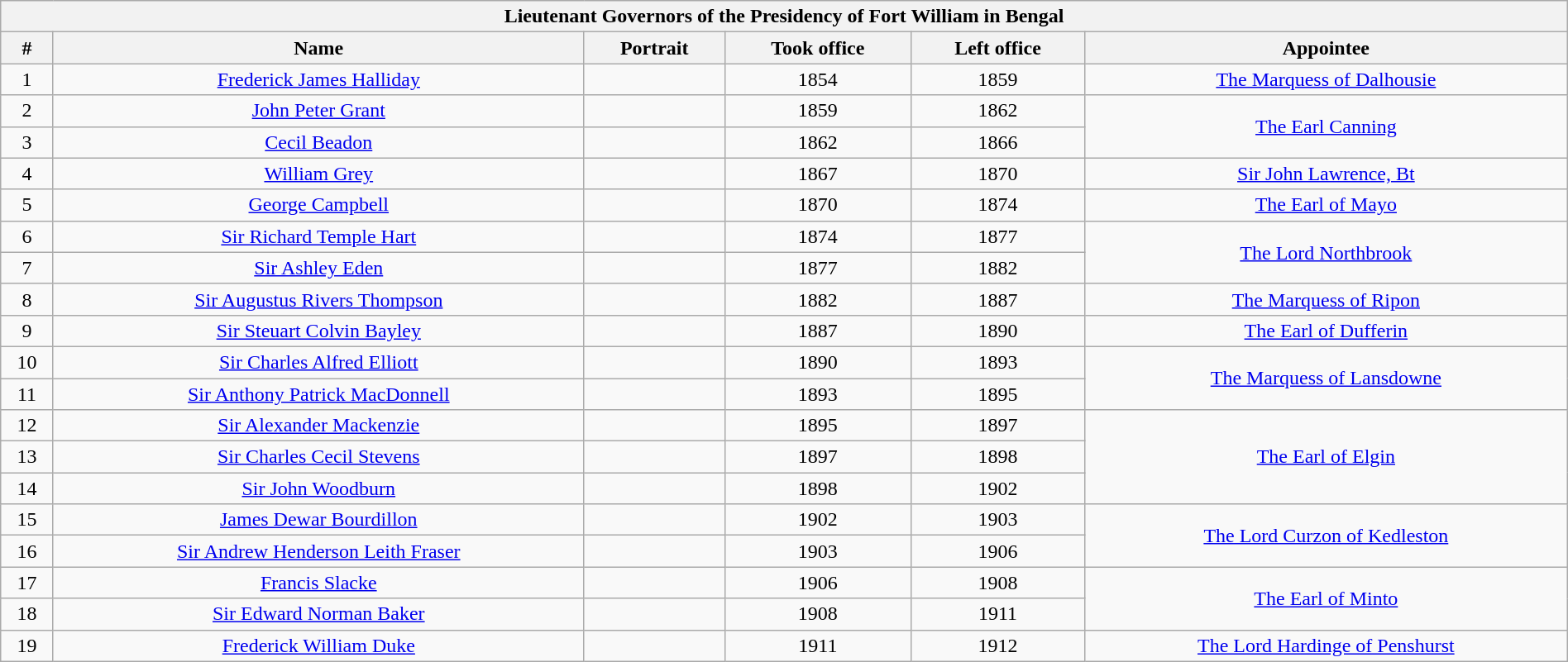<table class="wikitable" width="100%" style="text-align:center;">
<tr>
<th colspan="6">Lieutenant Governors of the Presidency of Fort William in Bengal</th>
</tr>
<tr>
<th>#</th>
<th>Name</th>
<th>Portrait</th>
<th>Took office</th>
<th>Left office</th>
<th>Appointee</th>
</tr>
<tr>
<td>1</td>
<td><a href='#'><small></small> Frederick James Halliday</a></td>
<td></td>
<td>1854</td>
<td>1859</td>
<td><a href='#'>The Marquess of Dalhousie</a></td>
</tr>
<tr>
<td>2</td>
<td><a href='#'><small></small> John Peter Grant</a></td>
<td></td>
<td>1859</td>
<td>1862</td>
<td rowspan="2"><a href='#'>The Earl Canning</a></td>
</tr>
<tr>
<td>3</td>
<td><a href='#'><small></small> Cecil Beadon</a></td>
<td></td>
<td>1862</td>
<td>1866</td>
</tr>
<tr>
<td>4</td>
<td><a href='#'><small></small> William Grey</a></td>
<td></td>
<td>1867</td>
<td>1870</td>
<td><a href='#'>Sir John Lawrence, Bt</a></td>
</tr>
<tr>
<td>5</td>
<td><a href='#'><small></small> George Campbell</a></td>
<td></td>
<td>1870</td>
<td>1874</td>
<td><a href='#'>The Earl of Mayo</a></td>
</tr>
<tr>
<td>6</td>
<td><a href='#'><small></small>Sir Richard Temple Hart</a></td>
<td></td>
<td>1874</td>
<td>1877</td>
<td rowspan="2"><a href='#'>The Lord Northbrook</a></td>
</tr>
<tr>
<td>7</td>
<td><a href='#'><small></small> Sir Ashley Eden</a></td>
<td></td>
<td>1877</td>
<td>1882</td>
</tr>
<tr>
<td>8</td>
<td><a href='#'><small></small> Sir Augustus Rivers Thompson</a></td>
<td></td>
<td>1882</td>
<td>1887</td>
<td><a href='#'>The Marquess of Ripon</a></td>
</tr>
<tr>
<td>9</td>
<td><a href='#'><small></small> Sir Steuart Colvin Bayley</a></td>
<td></td>
<td>1887</td>
<td>1890</td>
<td><a href='#'>The Earl of Dufferin</a></td>
</tr>
<tr>
<td>10</td>
<td><a href='#'><small></small> Sir Charles Alfred Elliott</a></td>
<td></td>
<td>1890</td>
<td>1893</td>
<td rowspan="2"><a href='#'>The Marquess of Lansdowne</a></td>
</tr>
<tr>
<td>11</td>
<td><a href='#'><small></small>Sir Anthony Patrick MacDonnell</a></td>
<td></td>
<td>1893</td>
<td>1895</td>
</tr>
<tr>
<td>12</td>
<td><a href='#'><small></small> Sir Alexander Mackenzie</a></td>
<td></td>
<td>1895</td>
<td>1897</td>
<td rowspan="3"><a href='#'>The Earl of Elgin</a></td>
</tr>
<tr>
<td>13</td>
<td><a href='#'><small></small> Sir Charles Cecil Stevens</a></td>
<td></td>
<td>1897</td>
<td>1898</td>
</tr>
<tr>
<td>14</td>
<td><a href='#'><small></small> Sir John Woodburn</a></td>
<td></td>
<td>1898</td>
<td>1902</td>
</tr>
<tr>
<td>15</td>
<td><a href='#'>James Dewar Bourdillon</a></td>
<td></td>
<td>1902</td>
<td>1903</td>
<td rowspan="2"><a href='#'>The Lord Curzon of Kedleston</a></td>
</tr>
<tr>
<td>16</td>
<td><a href='#'><small></small> Sir Andrew Henderson Leith Fraser</a></td>
<td></td>
<td>1903</td>
<td>1906</td>
</tr>
<tr>
<td>17</td>
<td><a href='#'>Francis Slacke</a></td>
<td></td>
<td>1906</td>
<td>1908</td>
<td rowspan="2"><a href='#'>The Earl of Minto</a></td>
</tr>
<tr>
<td>18</td>
<td><a href='#'><small></small> Sir Edward Norman Baker</a></td>
<td></td>
<td>1908</td>
<td>1911</td>
</tr>
<tr>
<td>19</td>
<td><a href='#'><small></small> Frederick William Duke</a></td>
<td></td>
<td>1911</td>
<td>1912</td>
<td><a href='#'>The Lord Hardinge of Penshurst</a></td>
</tr>
</table>
